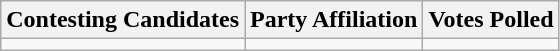<table class="wikitable sortable">
<tr>
<th>Contesting Candidates</th>
<th>Party Affiliation</th>
<th>Votes Polled</th>
</tr>
<tr>
<td></td>
<td></td>
<td></td>
</tr>
</table>
